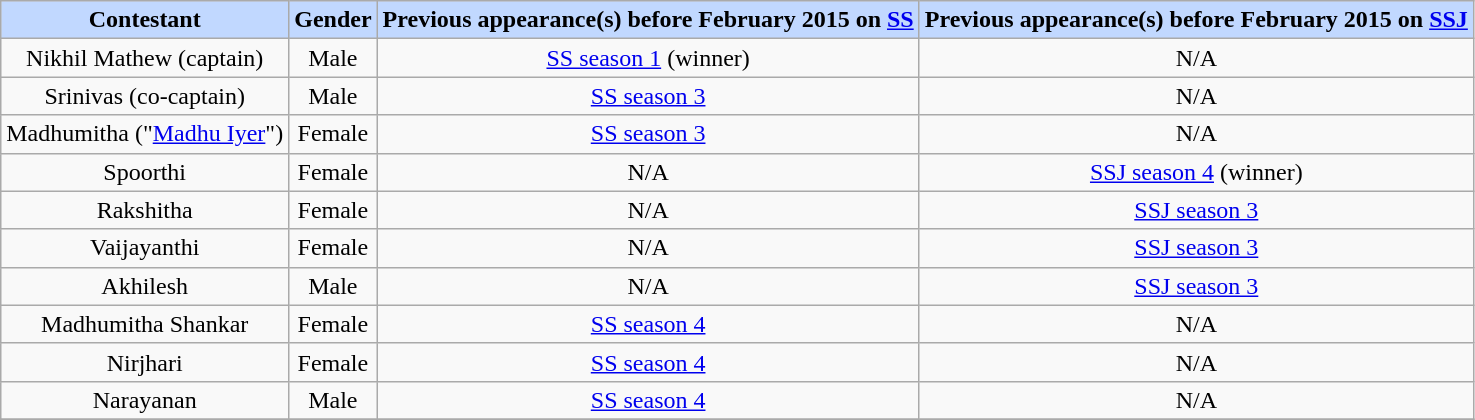<table class="wikitable sortable" style="text-align: center; width: auto;">
<tr style="background:#C1D8FF;">
<th style="background-color:#C1D8FF;">Contestant</th>
<th style="background-color:#C1D8FF;">Gender</th>
<th style="background-color:#C1D8FF;">Previous appearance(s) before February 2015 on <a href='#'>SS</a></th>
<th style="background-color:#C1D8FF;">Previous appearance(s) before February 2015 on <a href='#'>SSJ</a></th>
</tr>
<tr>
<td>Nikhil Mathew (captain)</td>
<td>Male</td>
<td><a href='#'>SS season 1</a> (winner)</td>
<td>N/A</td>
</tr>
<tr>
<td>Srinivas (co-captain)</td>
<td>Male</td>
<td><a href='#'>SS season 3</a></td>
<td>N/A</td>
</tr>
<tr>
<td>Madhumitha ("<a href='#'>Madhu Iyer</a>")</td>
<td>Female</td>
<td><a href='#'>SS season 3</a></td>
<td>N/A</td>
</tr>
<tr>
<td>Spoorthi</td>
<td>Female</td>
<td>N/A</td>
<td><a href='#'>SSJ season 4</a> (winner)</td>
</tr>
<tr>
<td>Rakshitha</td>
<td>Female</td>
<td>N/A</td>
<td><a href='#'>SSJ season 3</a></td>
</tr>
<tr>
<td>Vaijayanthi</td>
<td>Female</td>
<td>N/A</td>
<td><a href='#'>SSJ season 3</a></td>
</tr>
<tr>
<td>Akhilesh</td>
<td>Male</td>
<td>N/A</td>
<td><a href='#'>SSJ season 3</a></td>
</tr>
<tr>
<td>Madhumitha Shankar</td>
<td>Female</td>
<td><a href='#'>SS season 4</a></td>
<td>N/A</td>
</tr>
<tr>
<td>Nirjhari</td>
<td>Female</td>
<td><a href='#'>SS season 4</a></td>
<td>N/A</td>
</tr>
<tr>
<td>Narayanan</td>
<td>Male</td>
<td><a href='#'>SS season 4</a></td>
<td>N/A</td>
</tr>
<tr>
</tr>
</table>
